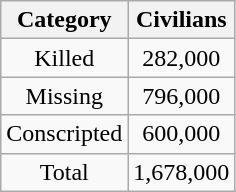<table class="wikitable" style="text-align:center">
<tr>
<th>Category</th>
<th>Civilians</th>
</tr>
<tr>
<td>Killed</td>
<td>282,000</td>
</tr>
<tr>
<td>Missing</td>
<td>796,000</td>
</tr>
<tr>
<td>Conscripted</td>
<td>600,000</td>
</tr>
<tr>
<td>Total</td>
<td>1,678,000</td>
</tr>
</table>
